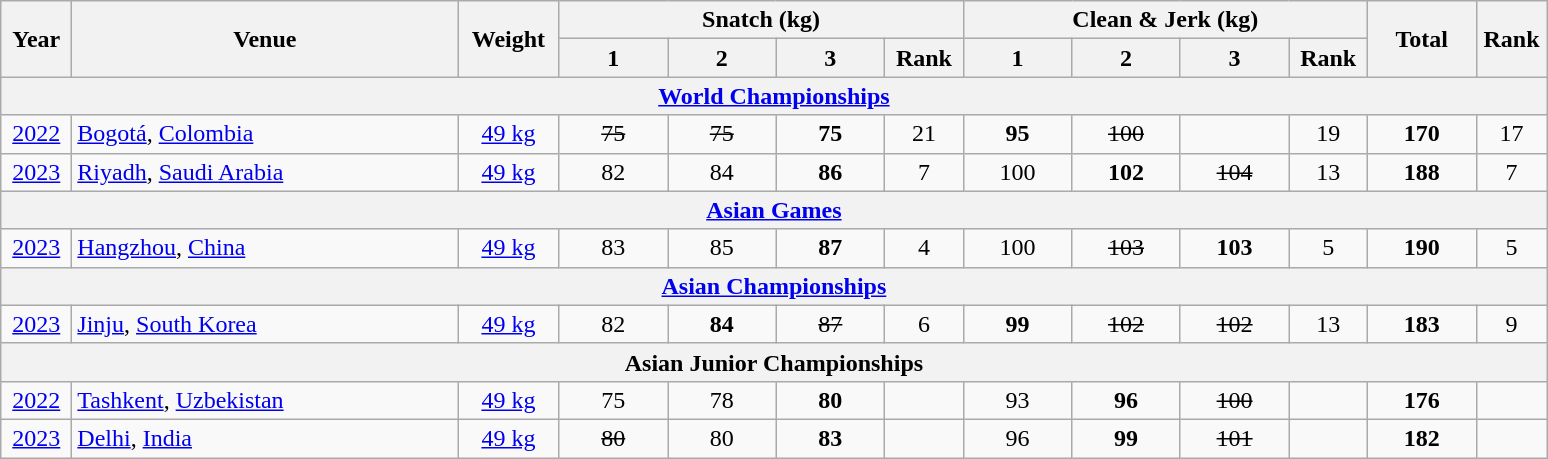<table class = "wikitable" style="text-align:center;">
<tr>
<th rowspan=2 width=40>Year</th>
<th rowspan=2 width=250>Venue</th>
<th rowspan=2 width=60>Weight</th>
<th colspan=4>Snatch (kg)</th>
<th colspan=4>Clean & Jerk (kg)</th>
<th rowspan=2 width=65>Total</th>
<th rowspan=2 width=40>Rank</th>
</tr>
<tr>
<th width=65>1</th>
<th width=65>2</th>
<th width=65>3</th>
<th width=45>Rank</th>
<th width=65>1</th>
<th width=65>2</th>
<th width=65>3</th>
<th width=45>Rank</th>
</tr>
<tr>
<th colspan=13><a href='#'>World Championships</a></th>
</tr>
<tr>
<td><a href='#'>2022</a></td>
<td align=left> <a href='#'>Bogotá</a>, <a href='#'>Colombia</a></td>
<td><a href='#'>49 kg</a></td>
<td><s>75</s></td>
<td><s>75</s></td>
<td><strong>75</strong></td>
<td>21</td>
<td><strong>95</strong></td>
<td><s>100</s></td>
<td></td>
<td>19</td>
<td><strong>170</strong></td>
<td>17</td>
</tr>
<tr>
<td><a href='#'>2023</a></td>
<td align=left> <a href='#'>Riyadh</a>, <a href='#'>Saudi Arabia</a></td>
<td><a href='#'>49 kg</a></td>
<td>82</td>
<td>84</td>
<td><strong>86</strong></td>
<td>7</td>
<td>100</td>
<td><strong>102</strong></td>
<td><s>104</s></td>
<td>13</td>
<td><strong>188</strong></td>
<td>7</td>
</tr>
<tr>
<th colspan=13><a href='#'>Asian Games</a></th>
</tr>
<tr>
<td><a href='#'>2023</a></td>
<td align=left> <a href='#'>Hangzhou</a>, <a href='#'>China</a></td>
<td><a href='#'>49 kg</a></td>
<td>83</td>
<td>85</td>
<td><strong>87</strong></td>
<td>4</td>
<td>100</td>
<td><s>103</s></td>
<td><strong>103</strong></td>
<td>5</td>
<td><strong>190</strong></td>
<td>5</td>
</tr>
<tr>
<th colspan=13><a href='#'>Asian Championships</a></th>
</tr>
<tr>
<td><a href='#'>2023</a></td>
<td align=left> <a href='#'>Jinju</a>, <a href='#'>South Korea</a></td>
<td><a href='#'>49 kg</a></td>
<td>82</td>
<td><strong>84</strong></td>
<td><s>87</s></td>
<td>6</td>
<td><strong>99</strong></td>
<td><s>102</s></td>
<td><s>102</s></td>
<td>13</td>
<td><strong>183</strong></td>
<td>9</td>
</tr>
<tr>
<th colspan=13>Asian Junior Championships</th>
</tr>
<tr>
<td><a href='#'>2022</a></td>
<td align=left> <a href='#'>Tashkent</a>, <a href='#'>Uzbekistan</a></td>
<td><a href='#'>49 kg</a></td>
<td>75</td>
<td>78</td>
<td><strong>80</strong></td>
<td></td>
<td>93</td>
<td><strong>96</strong></td>
<td><s>100</s></td>
<td></td>
<td><strong>176</strong></td>
<td></td>
</tr>
<tr>
<td><a href='#'>2023</a></td>
<td align=left> <a href='#'>Delhi</a>, <a href='#'>India</a></td>
<td><a href='#'>49 kg</a></td>
<td><s>80</s></td>
<td>80</td>
<td><strong>83</strong></td>
<td></td>
<td>96</td>
<td><strong>99</strong></td>
<td><s>101</s></td>
<td></td>
<td><strong>182</strong></td>
<td></td>
</tr>
</table>
